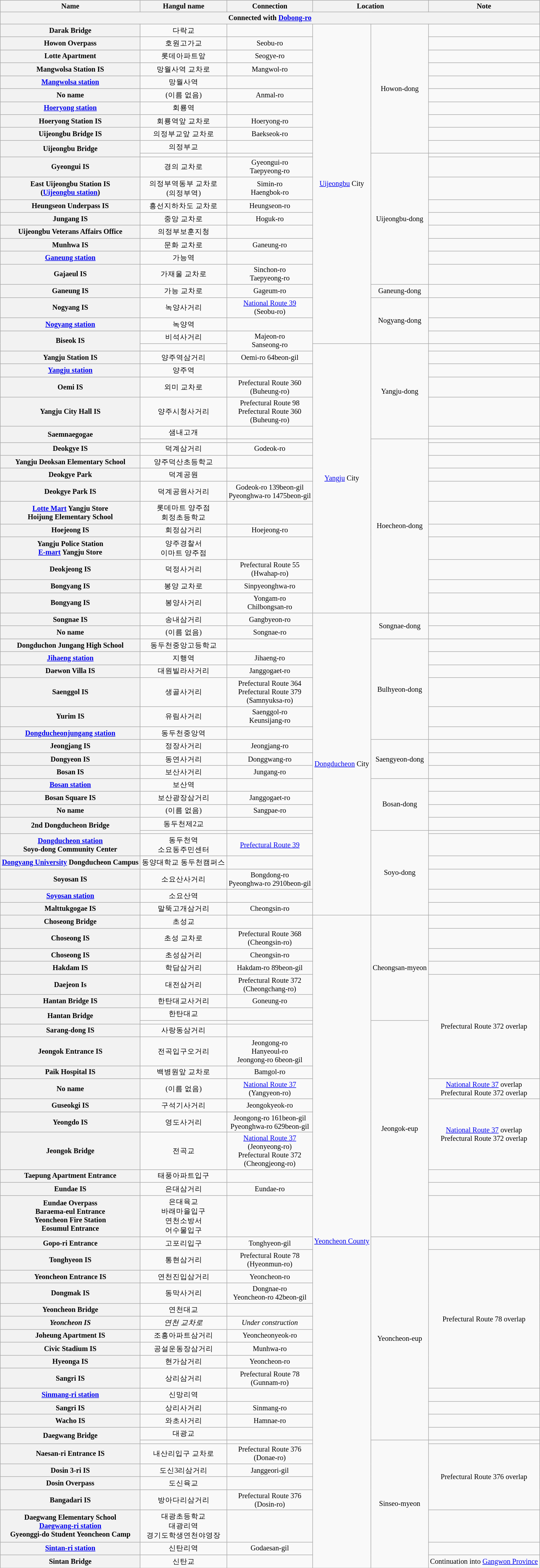<table class="wikitable" style="font-size: 85%; text-align: center;">
<tr>
<th>Name </th>
<th>Hangul name</th>
<th>Connection</th>
<th colspan="2">Location</th>
<th>Note</th>
</tr>
<tr>
<th colspan=6>Connected with <a href='#'>Dobong-ro</a></th>
</tr>
<tr>
<th>Darak Bridge</th>
<td>다락교</td>
<td></td>
<td rowspan=23><a href='#'>Uijeongbu</a> City</td>
<td rowspan=10>Howon-dong</td>
<td></td>
</tr>
<tr>
<th>Howon Overpass</th>
<td>호원고가교</td>
<td>Seobu-ro</td>
<td></td>
</tr>
<tr>
<th>Lotte Apartment</th>
<td>롯데아파트앞</td>
<td>Seogye-ro</td>
<td></td>
</tr>
<tr>
<th>Mangwolsa Station IS</th>
<td>망월사역 교차로</td>
<td>Mangwol-ro</td>
<td></td>
</tr>
<tr>
<th><a href='#'>Mangwolsa station</a></th>
<td>망월사역</td>
<td></td>
<td></td>
</tr>
<tr>
<th>No name</th>
<td>(이름 없음)</td>
<td>Anmal-ro</td>
<td></td>
</tr>
<tr>
<th><a href='#'>Hoeryong station</a></th>
<td>회룡역</td>
<td></td>
<td></td>
</tr>
<tr>
<th>Hoeryong Station IS</th>
<td>회룡역앞 교차로</td>
<td>Hoeryong-ro</td>
<td></td>
</tr>
<tr>
<th>Uijeongbu Bridge IS</th>
<td>의정부교앞 교차로</td>
<td>Baekseok-ro</td>
<td></td>
</tr>
<tr>
<th rowspan=2>Uijeongbu Bridge</th>
<td>의정부교</td>
<td></td>
<td></td>
</tr>
<tr>
<td></td>
<td></td>
<td rowspan=9>Uijeongbu-dong</td>
<td></td>
</tr>
<tr>
<th>Gyeongui IS</th>
<td>경의 교차로</td>
<td>Gyeongui-ro<br>Taepyeong-ro</td>
<td></td>
</tr>
<tr>
<th>East Uijeongbu Station IS<br>(<a href='#'>Uijeongbu station</a>)</th>
<td>의정부역동부 교차로<br>(의정부역)</td>
<td>Simin-ro<br>Haengbok-ro</td>
<td></td>
</tr>
<tr>
<th>Heungseon Underpass IS</th>
<td>흥선지하차도 교차로</td>
<td>Heungseon-ro</td>
<td></td>
</tr>
<tr>
<th>Jungang IS</th>
<td>중앙 교차로</td>
<td>Hoguk-ro</td>
<td></td>
</tr>
<tr>
<th>Uijeongbu Veterans Affairs Office</th>
<td>의정부보훈지청</td>
<td></td>
<td></td>
</tr>
<tr>
<th>Munhwa IS</th>
<td>문화 교차로</td>
<td>Ganeung-ro</td>
<td></td>
</tr>
<tr>
<th><a href='#'>Ganeung station</a></th>
<td>가능역</td>
<td></td>
<td></td>
</tr>
<tr>
<th>Gajaeul IS</th>
<td>가재울 교차로</td>
<td>Sinchon-ro<br>Taepyeong-ro</td>
<td></td>
</tr>
<tr>
<th>Ganeung IS</th>
<td>가능 교차로</td>
<td>Gageum-ro</td>
<td>Ganeung-dong</td>
<td></td>
</tr>
<tr>
<th>Nogyang IS</th>
<td>녹양사거리</td>
<td><a href='#'>National Route 39</a><br>(Seobu-ro)</td>
<td rowspan=3>Nogyang-dong</td>
<td></td>
</tr>
<tr>
<th><a href='#'>Nogyang station</a></th>
<td>녹양역</td>
<td></td>
<td></td>
</tr>
<tr>
<th rowspan=2>Biseok IS</th>
<td>비석사거리</td>
<td rowspan=2>Majeon-ro<br>Sanseong-ro</td>
<td></td>
</tr>
<tr>
<td></td>
<td rowspan=17><a href='#'>Yangju</a> City</td>
<td rowspan=6>Yangju-dong</td>
<td></td>
</tr>
<tr>
<th>Yangju Station IS</th>
<td>양주역삼거리</td>
<td>Oemi-ro 64beon-gil</td>
<td></td>
</tr>
<tr>
<th><a href='#'>Yangju station</a></th>
<td>양주역</td>
<td></td>
<td></td>
</tr>
<tr>
<th>Oemi IS</th>
<td>외미 교차로</td>
<td>Prefectural Route 360<br>(Buheung-ro)</td>
<td></td>
</tr>
<tr>
<th>Yangju City Hall IS</th>
<td>양주시청사거리</td>
<td>Prefectural Route 98<br>Prefectural Route 360<br>(Buheung-ro)</td>
<td></td>
</tr>
<tr>
<th rowspan=2>Saemnaegogae</th>
<td>샘내고개</td>
<td></td>
<td></td>
</tr>
<tr>
<td></td>
<td></td>
<td rowspan=11>Hoecheon-dong</td>
<td></td>
</tr>
<tr>
<th>Deokgye IS</th>
<td>덕계삼거리</td>
<td>Godeok-ro</td>
<td></td>
</tr>
<tr>
<th>Yangju Deoksan Elementary School</th>
<td>양주덕산초등학교</td>
<td></td>
<td></td>
</tr>
<tr>
<th>Deokgye Park</th>
<td>덕계공원</td>
<td></td>
<td></td>
</tr>
<tr>
<th>Deokgye Park IS</th>
<td>덕계공원사거리</td>
<td>Godeok-ro 139beon-gil<br>Pyeonghwa-ro 1475beon-gil</td>
<td></td>
</tr>
<tr>
<th><a href='#'>Lotte Mart</a> Yangju Store<br>Hoijung Elementary School</th>
<td>롯데마트 양주점<br>회정초등학교</td>
<td></td>
<td></td>
</tr>
<tr>
<th>Hoejeong IS</th>
<td>회정삼거리</td>
<td>Hoejeong-ro</td>
<td></td>
</tr>
<tr>
<th>Yangju Police Station<br><a href='#'>E-mart</a> Yangju Store</th>
<td>양주경찰서<br>이마트 양주점</td>
<td></td>
<td></td>
</tr>
<tr>
<th>Deokjeong IS</th>
<td>덕정사거리</td>
<td>Prefectural Route 55<br>(Hwahap-ro)</td>
<td></td>
</tr>
<tr>
<th>Bongyang IS</th>
<td>봉양 교차로</td>
<td>Sinpyeonghwa-ro</td>
<td></td>
</tr>
<tr>
<th>Bongyang IS</th>
<td>봉양사거리</td>
<td>Yongam-ro<br>Chilbongsan-ro</td>
<td></td>
</tr>
<tr>
<th>Songnae IS</th>
<td>송내삼거리</td>
<td>Gangbyeon-ro</td>
<td rowspan=21><a href='#'>Dongducheon</a> City</td>
<td rowspan=2>Songnae-dong</td>
<td></td>
</tr>
<tr>
<th>No name</th>
<td>(이름 없음)</td>
<td>Songnae-ro</td>
<td></td>
</tr>
<tr>
<th>Dongduchon Jungang High School</th>
<td>동두천중앙고등학교</td>
<td></td>
<td rowspan=6>Bulhyeon-dong</td>
<td></td>
</tr>
<tr>
<th><a href='#'>Jihaeng station</a></th>
<td>지행역</td>
<td>Jihaeng-ro</td>
<td></td>
</tr>
<tr>
<th>Daewon Villa IS</th>
<td>대원빌라사거리</td>
<td>Janggogaet-ro</td>
<td></td>
</tr>
<tr>
<th>Saenggol IS</th>
<td>생골사거리</td>
<td>Prefectural Route 364<br>Prefectural Route 379<br>(Samnyuksa-ro)</td>
<td></td>
</tr>
<tr>
<th>Yurim IS</th>
<td>유림사거리</td>
<td>Saenggol-ro<br>Keunsijang-ro</td>
<td></td>
</tr>
<tr>
<th><a href='#'>Dongducheonjungang station</a></th>
<td>동두천중앙역</td>
<td></td>
<td></td>
</tr>
<tr>
<th>Jeongjang IS</th>
<td>정장사거리</td>
<td>Jeongjang-ro</td>
<td rowspan=3>Saengyeon-dong</td>
<td></td>
</tr>
<tr>
<th>Dongyeon IS</th>
<td>동연사거리</td>
<td>Donggwang-ro</td>
<td></td>
</tr>
<tr>
<th>Bosan IS</th>
<td>보산사거리</td>
<td>Jungang-ro</td>
<td></td>
</tr>
<tr>
<th><a href='#'>Bosan station</a></th>
<td>보산역</td>
<td></td>
<td rowspan=4>Bosan-dong</td>
<td></td>
</tr>
<tr>
<th>Bosan Square IS</th>
<td>보산광장삼거리</td>
<td>Janggogaet-ro</td>
<td></td>
</tr>
<tr>
<th>No name</th>
<td>(이름 없음)</td>
<td>Sangpae-ro</td>
<td></td>
</tr>
<tr>
<th rowspan=2>2nd Dongducheon Bridge</th>
<td>동두천제2교</td>
<td></td>
<td></td>
</tr>
<tr>
<td></td>
<td></td>
<td rowspan=6>Soyo-dong</td>
<td></td>
</tr>
<tr>
<th><a href='#'>Dongducheon station</a><br>Soyo-dong Community Center</th>
<td>동두천역<br>소요동주민센터</td>
<td><a href='#'>Prefectural Route 39</a></td>
<td></td>
</tr>
<tr>
<th><a href='#'>Dongyang University</a> Dongducheon Campus</th>
<td>동양대학교 동두천캠퍼스</td>
<td></td>
</tr>
<tr>
<th>Soyosan IS</th>
<td>소요산사거리</td>
<td>Bongdong-ro<br>Pyeonghwa-ro 2910beon-gil</td>
<td></td>
</tr>
<tr>
<th><a href='#'>Soyosan station</a></th>
<td>소요산역</td>
<td></td>
<td></td>
</tr>
<tr>
<th>Malttukgogae IS</th>
<td>말뚝고개삼거리</td>
<td>Cheongsin-ro</td>
<td></td>
</tr>
<tr>
<th>Choseong Bridge</th>
<td>초성교</td>
<td></td>
<td rowspan=40><a href='#'>Yeoncheon County</a></td>
<td rowspan=7>Cheongsan-myeon</td>
<td></td>
</tr>
<tr>
<th>Choseong IS</th>
<td>초성 교차로</td>
<td>Prefectural Route 368<br>(Cheongsin-ro)</td>
<td></td>
</tr>
<tr>
<th>Choseong IS</th>
<td>초성삼거리</td>
<td>Cheongsin-ro</td>
<td></td>
</tr>
<tr>
<th>Hakdam IS</th>
<td>학담삼거리</td>
<td>Hakdam-ro 89beon-gil</td>
<td></td>
</tr>
<tr>
<th>Daejeon Is</th>
<td>대전삼거리</td>
<td>Prefectural Route 372<br>(Cheongchang-ro)</td>
<td rowspan=7>Prefectural Route 372 overlap</td>
</tr>
<tr>
<th>Hantan Bridge IS</th>
<td>한탄대교사거리</td>
<td>Goneung-ro</td>
</tr>
<tr>
<th rowspan=2>Hantan Bridge</th>
<td>한탄대교</td>
<td></td>
</tr>
<tr>
<td></td>
<td></td>
<td rowspan=11>Jeongok-eup</td>
</tr>
<tr>
<th>Sarang-dong IS</th>
<td>사랑동삼거리</td>
<td></td>
</tr>
<tr>
<th>Jeongok Entrance IS</th>
<td>전곡입구오거리</td>
<td>Jeongong-ro<br>Hanyeoul-ro<br>Jeongong-ro 6beon-gil</td>
</tr>
<tr>
<th>Paik Hospital IS</th>
<td>백병원앞 교차로</td>
<td>Bamgol-ro</td>
</tr>
<tr>
<th>No name</th>
<td>(이름 없음)</td>
<td><a href='#'>National Route 37</a><br>(Yangyeon-ro)</td>
<td><a href='#'>National Route 37</a> overlap<br>Prefectural Route 372 overlap</td>
</tr>
<tr>
<th>Guseokgi IS</th>
<td>구석기사거리</td>
<td>Jeongokyeok-ro</td>
<td rowspan=3><a href='#'>National Route 37</a> overlap<br>Prefectural Route 372 overlap</td>
</tr>
<tr>
<th>Yeongdo IS</th>
<td>영도사거리</td>
<td>Jeongong-ro 161beon-gil<br>Pyeonghwa-ro 629beon-gil</td>
</tr>
<tr>
<th>Jeongok Bridge</th>
<td>전곡교</td>
<td><a href='#'>National Route 37</a><br>(Jeonyeong-ro)<br>Prefectural Route 372<br>(Cheongjeong-ro)</td>
</tr>
<tr>
<th>Taepung Apartment Entrance</th>
<td>태풍아파트입구</td>
<td></td>
<td></td>
</tr>
<tr>
<th>Eundae IS</th>
<td>은대삼거리</td>
<td>Eundae-ro</td>
<td></td>
</tr>
<tr>
<th>Eundae Overpass<br>Baraema-eul Entrance<br>Yeoncheon Fire Station<br>Eosumul Entrance</th>
<td>은대육교<br>바래마을입구<br>연천소방서<br>어수물입구</td>
<td></td>
<td></td>
</tr>
<tr>
<th>Gopo-ri Entrance</th>
<td>고포리입구</td>
<td>Tonghyeon-gil</td>
<td rowspan=14>Yeoncheon-eup</td>
<td></td>
</tr>
<tr>
<th>Tonghyeon IS</th>
<td>통현삼거리</td>
<td>Prefectural Route 78<br>(Hyeonmun-ro)</td>
<td rowspan=9>Prefectural Route 78 overlap</td>
</tr>
<tr>
<th>Yeoncheon Entrance IS</th>
<td>연천진입삼거리</td>
<td>Yeoncheon-ro</td>
</tr>
<tr>
<th>Dongmak IS</th>
<td>동막사거리</td>
<td>Dongnae-ro<br>Yeoncheon-ro 42beon-gil</td>
</tr>
<tr>
<th>Yeoncheon Bridge</th>
<td>연천대교</td>
<td></td>
</tr>
<tr>
<th><em>Yeoncheon IS</em></th>
<td><em>연천 교차로</em></td>
<td><em>Under construction</em></td>
</tr>
<tr>
<th>Joheung Apartment IS</th>
<td>조흥아파트삼거리</td>
<td>Yeoncheonyeok-ro</td>
</tr>
<tr>
<th>Civic Stadium IS</th>
<td>공설운동장삼거리</td>
<td>Munhwa-ro</td>
</tr>
<tr>
<th>Hyeonga IS</th>
<td>현가삼거리</td>
<td>Yeoncheon-ro</td>
</tr>
<tr>
<th>Sangri IS</th>
<td>상리삼거리</td>
<td>Prefectural Route 78<br>(Gunnam-ro)</td>
</tr>
<tr>
<th><a href='#'>Sinmang-ri station</a></th>
<td>신망리역</td>
<td></td>
<td></td>
</tr>
<tr>
<th>Sangri IS</th>
<td>상리사거리</td>
<td>Sinmang-ro</td>
<td></td>
</tr>
<tr>
<th>Wacho IS</th>
<td>와초사거리</td>
<td>Hamnae-ro</td>
<td></td>
</tr>
<tr>
<th rowspan=2>Daegwang Bridge</th>
<td>대광교</td>
<td></td>
<td></td>
</tr>
<tr>
<td></td>
<td></td>
<td rowspan=8>Sinseo-myeon</td>
<td></td>
</tr>
<tr>
<th>Naesan-ri Entrance IS</th>
<td>내산리입구 교차로</td>
<td>Prefectural Route 376<br>(Donae-ro)</td>
<td rowspan=4>Prefectural Route 376 overlap</td>
</tr>
<tr>
<th>Dosin 3-ri IS</th>
<td>도신3리삼거리</td>
<td>Janggeori-gil</td>
</tr>
<tr>
<th>Dosin Overpass</th>
<td>도신육교</td>
<td></td>
</tr>
<tr>
<th>Bangadari IS</th>
<td>방아다리삼거리</td>
<td>Prefectural Route 376<br>(Dosin-ro)</td>
</tr>
<tr>
<th>Daegwang Elementary School<br><a href='#'>Daegwang-ri station</a><br>Gyeonggi-do Student Yeoncheon Camp</th>
<td>대광초등학교<br>대광리역<br>경기도학생연천야영장</td>
<td></td>
<td></td>
</tr>
<tr>
<th><a href='#'>Sintan-ri station</a></th>
<td>신탄리역</td>
<td>Godaesan-gil</td>
<td></td>
</tr>
<tr>
<th>Sintan Bridge</th>
<td>신탄교</td>
<td></td>
<td>Continuation into <a href='#'>Gangwon Province</a></td>
</tr>
</table>
